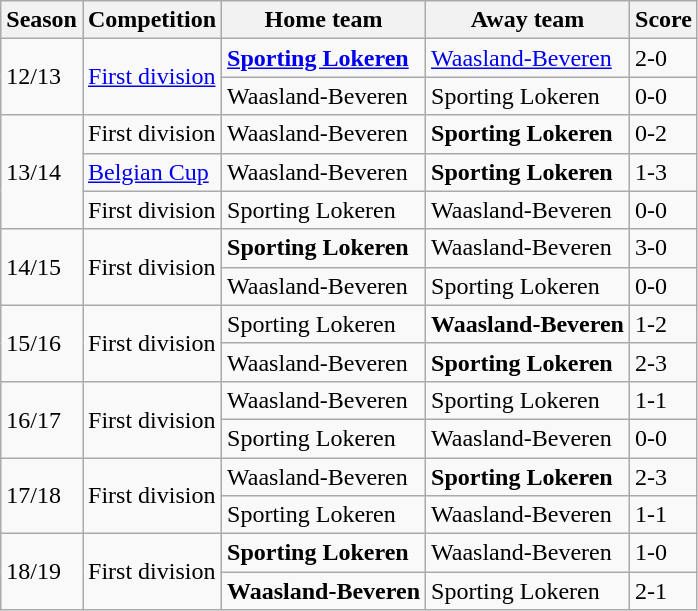<table class="wikitable">
<tr>
<th>Season</th>
<th>Competition</th>
<th>Home team</th>
<th>Away team</th>
<th>Score</th>
</tr>
<tr>
<td rowspan="2">12/13</td>
<td rowspan="2"><a href='#'>First division</a></td>
<td><a href='#'><strong>Sporting Lokeren</strong></a></td>
<td><a href='#'>Waasland-Beveren</a></td>
<td>2-0</td>
</tr>
<tr>
<td>Waasland-Beveren</td>
<td>Sporting Lokeren</td>
<td>0-0</td>
</tr>
<tr>
<td rowspan="3">13/14</td>
<td>First division</td>
<td>Waasland-Beveren</td>
<td><strong>Sporting Lokeren</strong></td>
<td>0-2</td>
</tr>
<tr>
<td><a href='#'>Belgian Cup</a></td>
<td>Waasland-Beveren</td>
<td><strong>Sporting Lokeren</strong></td>
<td>1-3</td>
</tr>
<tr>
<td>First division</td>
<td>Sporting Lokeren</td>
<td>Waasland-Beveren</td>
<td>0-0</td>
</tr>
<tr>
<td rowspan="2">14/15</td>
<td rowspan="2">First division</td>
<td><strong>Sporting Lokeren</strong></td>
<td>Waasland-Beveren</td>
<td>3-0</td>
</tr>
<tr>
<td>Waasland-Beveren</td>
<td>Sporting Lokeren</td>
<td>0-0</td>
</tr>
<tr>
<td rowspan="2">15/16</td>
<td rowspan="2">First division</td>
<td>Sporting Lokeren</td>
<td><strong>Waasland-Beveren</strong></td>
<td>1-2</td>
</tr>
<tr>
<td>Waasland-Beveren</td>
<td><strong>Sporting Lokeren</strong></td>
<td>2-3</td>
</tr>
<tr>
<td rowspan="2">16/17</td>
<td rowspan="2">First division</td>
<td>Waasland-Beveren</td>
<td>Sporting Lokeren</td>
<td>1-1</td>
</tr>
<tr>
<td>Sporting Lokeren</td>
<td>Waasland-Beveren</td>
<td>0-0</td>
</tr>
<tr>
<td rowspan="2">17/18</td>
<td rowspan="2">First division</td>
<td>Waasland-Beveren</td>
<td><strong>Sporting Lokeren</strong></td>
<td>2-3</td>
</tr>
<tr>
<td>Sporting Lokeren</td>
<td>Waasland-Beveren</td>
<td>1-1</td>
</tr>
<tr>
<td rowspan="2">18/19</td>
<td rowspan="2">First division</td>
<td><strong>Sporting Lokeren</strong></td>
<td>Waasland-Beveren</td>
<td>1-0</td>
</tr>
<tr>
<td><strong>Waasland-Beveren</strong></td>
<td>Sporting Lokeren</td>
<td>2-1</td>
</tr>
</table>
